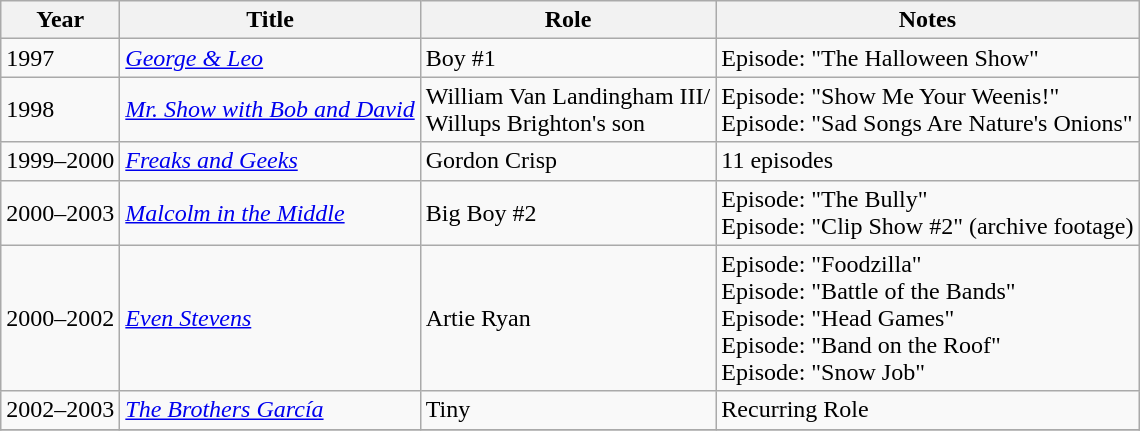<table class="wikitable">
<tr>
<th>Year</th>
<th>Title</th>
<th>Role</th>
<th>Notes</th>
</tr>
<tr>
<td>1997</td>
<td><em><a href='#'>George & Leo</a></em></td>
<td>Boy #1</td>
<td>Episode: "The Halloween Show"</td>
</tr>
<tr>
<td>1998</td>
<td><em><a href='#'>Mr. Show with Bob and David</a></em></td>
<td>William Van Landingham III/<br>Willups Brighton's son</td>
<td>Episode: "Show Me Your Weenis!"<br>Episode: "Sad Songs Are Nature's Onions"</td>
</tr>
<tr>
<td>1999–2000</td>
<td><em><a href='#'>Freaks and Geeks</a></em></td>
<td>Gordon Crisp</td>
<td>11 episodes</td>
</tr>
<tr>
<td>2000–2003</td>
<td><em><a href='#'>Malcolm in the Middle</a></em></td>
<td>Big Boy #2</td>
<td>Episode: "The Bully"<br>Episode: "Clip Show #2" (archive footage)</td>
</tr>
<tr>
<td>2000–2002</td>
<td><em><a href='#'>Even Stevens</a></em></td>
<td>Artie Ryan</td>
<td>Episode: "Foodzilla"<br>Episode: "Battle of the Bands"<br>Episode: "Head Games"<br>Episode:  "Band on the Roof"<br>Episode: "Snow Job"</td>
</tr>
<tr>
<td>2002–2003</td>
<td><em><a href='#'>The Brothers García</a></em></td>
<td>Tiny</td>
<td>Recurring Role</td>
</tr>
<tr>
</tr>
</table>
